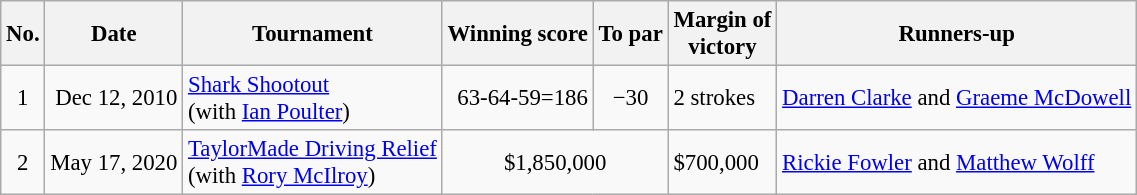<table class="wikitable" style="font-size:95%;">
<tr>
<th>No.</th>
<th>Date</th>
<th>Tournament</th>
<th>Winning score</th>
<th>To par</th>
<th>Margin of<br>victory</th>
<th>Runners-up</th>
</tr>
<tr>
<td align=center>1</td>
<td align=right>Dec 12, 2010</td>
<td><a href='#'>Shark Shootout</a><br>(with  <a href='#'>Ian Poulter</a>)</td>
<td align=right>63-64-59=186</td>
<td align=center>−30</td>
<td>2 strokes</td>
<td> <a href='#'>Darren Clarke</a> and  <a href='#'>Graeme McDowell</a></td>
</tr>
<tr>
<td align=center>2</td>
<td align=right>May 17, 2020</td>
<td><a href='#'>TaylorMade Driving Relief</a><br>(with  <a href='#'>Rory McIlroy</a>)</td>
<td colspan=2 align=center>$1,850,000</td>
<td>$700,000</td>
<td> <a href='#'>Rickie Fowler</a> and  <a href='#'>Matthew Wolff</a></td>
</tr>
</table>
